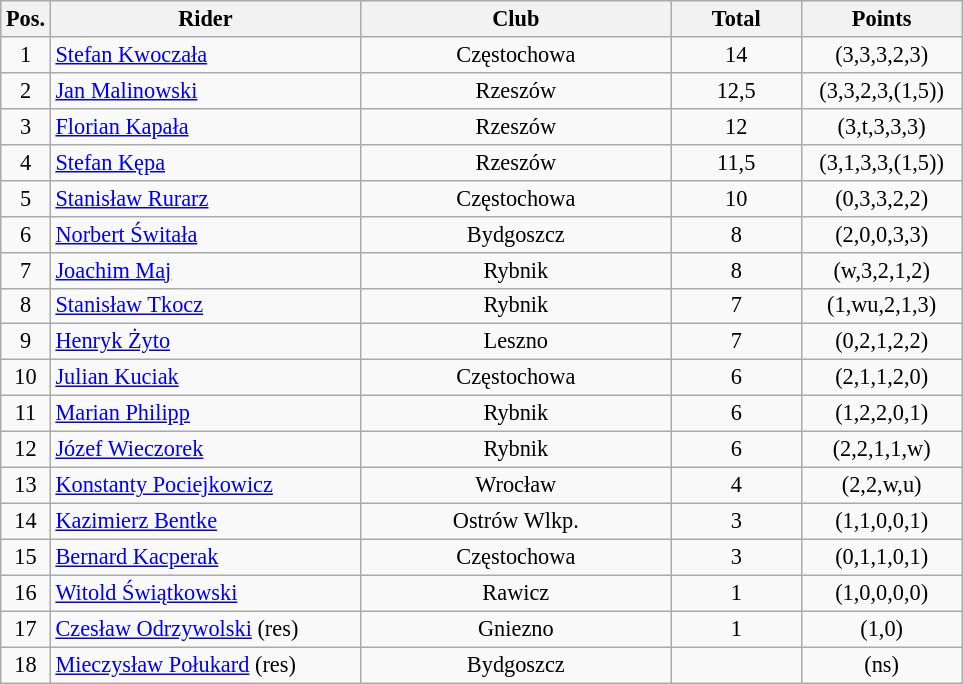<table class=wikitable style="font-size:93%;">
<tr>
<th width=25px>Pos.</th>
<th width=200px>Rider</th>
<th width=200px>Club</th>
<th width=80px>Total</th>
<th width=100px>Points</th>
</tr>
<tr align=center>
<td>1</td>
<td align=left><a href='#'>Stefan Kwoczała</a></td>
<td>Częstochowa</td>
<td>14</td>
<td>(3,3,3,2,3)</td>
</tr>
<tr align=center>
<td>2</td>
<td align=left><a href='#'>Jan Malinowski</a></td>
<td>Rzeszów</td>
<td>12,5</td>
<td>(3,3,2,3,(1,5))</td>
</tr>
<tr align=center>
<td>3</td>
<td align=left><a href='#'>Florian Kapała</a></td>
<td>Rzeszów</td>
<td>12</td>
<td>(3,t,3,3,3)</td>
</tr>
<tr align=center>
<td>4</td>
<td align=left><a href='#'>Stefan Kępa</a></td>
<td>Rzeszów</td>
<td>11,5</td>
<td>(3,1,3,3,(1,5))</td>
</tr>
<tr align=center>
<td>5</td>
<td align=left><a href='#'>Stanisław Rurarz</a></td>
<td>Częstochowa</td>
<td>10</td>
<td>(0,3,3,2,2)</td>
</tr>
<tr align=center>
<td>6</td>
<td align=left><a href='#'>Norbert Świtała</a></td>
<td>Bydgoszcz</td>
<td>8</td>
<td>(2,0,0,3,3)</td>
</tr>
<tr align=center>
<td>7</td>
<td align=left><a href='#'>Joachim Maj</a></td>
<td>Rybnik</td>
<td>8</td>
<td>(w,3,2,1,2)</td>
</tr>
<tr align=center>
<td>8</td>
<td align=left><a href='#'>Stanisław Tkocz</a></td>
<td>Rybnik</td>
<td>7</td>
<td>(1,wu,2,1,3)</td>
</tr>
<tr align=center>
<td>9</td>
<td align=left><a href='#'>Henryk Żyto</a></td>
<td>Leszno</td>
<td>7</td>
<td>(0,2,1,2,2)</td>
</tr>
<tr align=center>
<td>10</td>
<td align=left><a href='#'>Julian Kuciak</a></td>
<td>Częstochowa</td>
<td>6</td>
<td>(2,1,1,2,0)</td>
</tr>
<tr align=center>
<td>11</td>
<td align=left><a href='#'>Marian Philipp</a></td>
<td>Rybnik</td>
<td>6</td>
<td>(1,2,2,0,1)</td>
</tr>
<tr align=center>
<td>12</td>
<td align=left><a href='#'>Józef Wieczorek</a></td>
<td>Rybnik</td>
<td>6</td>
<td>(2,2,1,1,w)</td>
</tr>
<tr align=center>
<td>13</td>
<td align=left><a href='#'>Konstanty Pociejkowicz</a></td>
<td>Wrocław</td>
<td>4</td>
<td>(2,2,w,u)</td>
</tr>
<tr align=center>
<td>14</td>
<td align=left><a href='#'>Kazimierz Bentke</a></td>
<td>Ostrów Wlkp.</td>
<td>3</td>
<td>(1,1,0,0,1)</td>
</tr>
<tr align=center>
<td>15</td>
<td align=left><a href='#'>Bernard Kacperak</a></td>
<td>Częstochowa</td>
<td>3</td>
<td>(0,1,1,0,1)</td>
</tr>
<tr align=center>
<td>16</td>
<td align=left><a href='#'>Witold Świątkowski</a></td>
<td>Rawicz</td>
<td>1</td>
<td>(1,0,0,0,0)</td>
</tr>
<tr align=center>
<td>17</td>
<td align=left><a href='#'>Czesław Odrzywolski</a> (res)</td>
<td>Gniezno</td>
<td>1</td>
<td>(1,0)</td>
</tr>
<tr align=center>
<td>18</td>
<td align=left><a href='#'>Mieczysław Połukard</a> (res)</td>
<td>Bydgoszcz</td>
<td></td>
<td>(ns)</td>
</tr>
</table>
